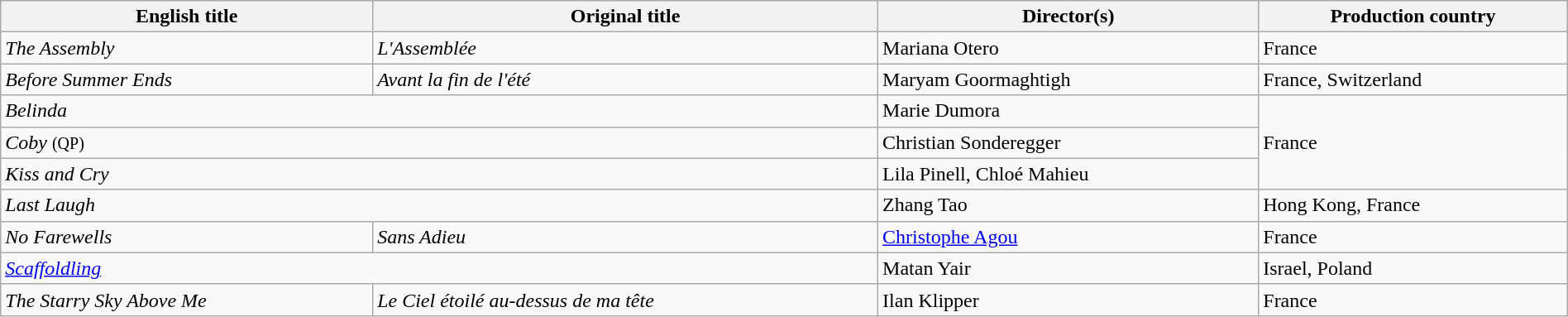<table class="wikitable" style="width:100%; margin-bottom:2px" cellpadding="5">
<tr>
<th scope="col">English title</th>
<th scope="col">Original title</th>
<th scope="col">Director(s)</th>
<th scope="col">Production country</th>
</tr>
<tr>
<td data-sort-value="Assembly"><em>The Assembly</em></td>
<td data-sort-value="Assemblée"><em>L'Assemblée</em></td>
<td data-sort-value="Otero">Mariana Otero</td>
<td>France</td>
</tr>
<tr>
<td><em>Before Summer Ends</em></td>
<td><em>Avant la fin de l'été</em></td>
<td data-sort-value="Goormaghtigh">Maryam Goormaghtigh</td>
<td>France, Switzerland</td>
</tr>
<tr>
<td colspan="2"><em>Belinda</em></td>
<td data-sort-value="Dumora">Marie Dumora</td>
<td rowspan="3">France</td>
</tr>
<tr>
<td colspan="2"><em>Coby</em> <small>(QP)</small></td>
<td data-sort-value="Sonderegger">Christian Sonderegger</td>
</tr>
<tr>
<td colspan="2"><em>Kiss and Cry</em></td>
<td data-sort-value="Pinell">Lila Pinell, Chloé Mahieu</td>
</tr>
<tr>
<td colspan="2"><em>Last Laugh</em></td>
<td data-sort-value="Tao">Zhang Tao</td>
<td>Hong Kong, France</td>
</tr>
<tr>
<td><em>No Farewells</em></td>
<td><em>Sans Adieu</em></td>
<td data-sort-value="Agou"><a href='#'>Christophe Agou</a></td>
<td>France</td>
</tr>
<tr>
<td colspan="2"><em><a href='#'>Scaffoldling</a></em></td>
<td data-sort-value="Yair">Matan Yair</td>
<td>Israel, Poland</td>
</tr>
<tr>
<td data-sort-value="Starry"><em>The Starry Sky Above Me</em></td>
<td data-sort-value="Ciel"><em>Le Ciel étoilé au-dessus de ma tête</em></td>
<td data-sort-value="Klipper">Ilan Klipper</td>
<td>France</td>
</tr>
</table>
